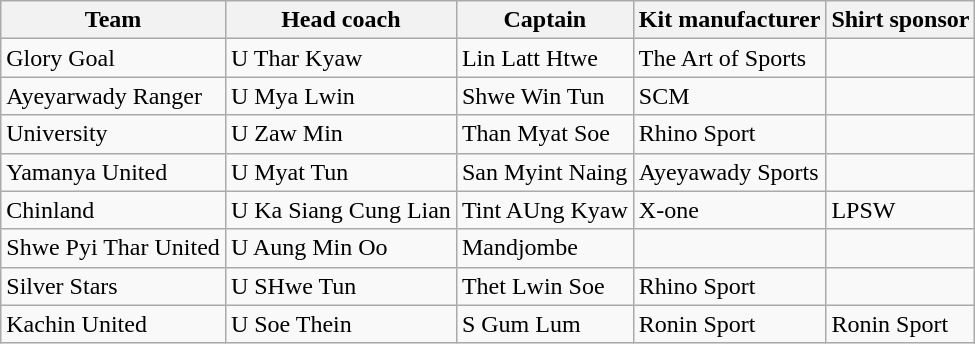<table class="wikitable sortable" style="text-align: left;">
<tr>
<th>Team</th>
<th>Head coach</th>
<th>Captain</th>
<th>Kit manufacturer</th>
<th>Shirt sponsor</th>
</tr>
<tr>
<td>Glory Goal</td>
<td> U Thar Kyaw</td>
<td> Lin Latt Htwe</td>
<td> The Art of Sports</td>
<td></td>
</tr>
<tr>
<td>Ayeyarwady Ranger</td>
<td>  U Mya Lwin</td>
<td>  Shwe Win Tun</td>
<td>  SCM</td>
<td></td>
</tr>
<tr>
<td>University</td>
<td> U Zaw Min</td>
<td> Than Myat Soe</td>
<td> Rhino Sport</td>
<td></td>
</tr>
<tr>
<td>Yamanya United</td>
<td> U Myat Tun</td>
<td> San Myint Naing</td>
<td> Ayeyawady Sports</td>
<td></td>
</tr>
<tr>
<td>Chinland</td>
<td> U Ka Siang Cung Lian</td>
<td> Tint AUng Kyaw</td>
<td> X-one</td>
<td> LPSW</td>
</tr>
<tr>
<td>Shwe Pyi Thar United</td>
<td> U Aung Min Oo</td>
<td> Mandjombe</td>
<td></td>
<td></td>
</tr>
<tr>
<td>Silver Stars</td>
<td>  U SHwe Tun</td>
<td> Thet Lwin Soe</td>
<td>  Rhino Sport</td>
<td></td>
</tr>
<tr>
<td>Kachin United</td>
<td> U Soe Thein</td>
<td> S Gum Lum</td>
<td> Ronin Sport</td>
<td> Ronin Sport</td>
</tr>
</table>
